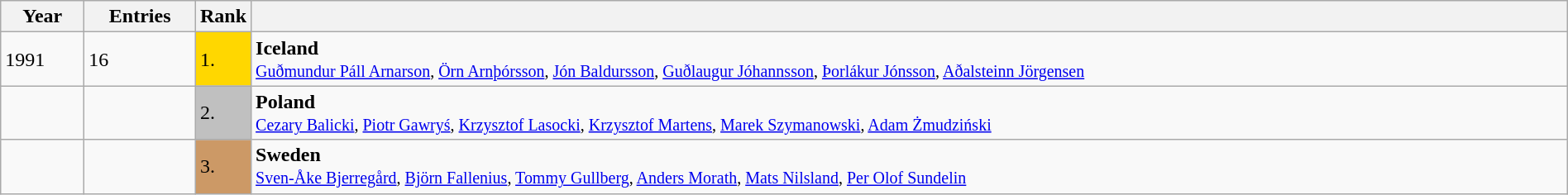<table class="wikitable" style="width:100%;">
<tr>
<th>Year</th>
<th>Entries</th>
<th>Rank</th>
<th></th>
</tr>
<tr>
<td width = 60>1991</td>
<td>16</td>
<td style="background:gold; width:30px;">1.</td>
<td> <strong>Iceland</strong><br><small><a href='#'>Guðmundur Páll Arnarson</a>, <a href='#'>Örn Arnþórsson</a>, <a href='#'>Jón Baldursson</a>, <a href='#'>Guðlaugur Jóhannsson</a>, <a href='#'>Þorlákur Jónsson</a>, <a href='#'>Aðalsteinn Jörgensen</a></small></td>
</tr>
<tr>
<td></td>
<td></td>
<td style="background:silver;">2.</td>
<td> <strong>Poland</strong><br><small><a href='#'>Cezary Balicki</a>, <a href='#'>Piotr Gawryś</a>, <a href='#'>Krzysztof Lasocki</a>, <a href='#'>Krzysztof Martens</a>, <a href='#'>Marek Szymanowski</a>, <a href='#'>Adam Żmudziński</a></small></td>
</tr>
<tr>
<td></td>
<td></td>
<td style="background:#c96;">3.</td>
<td> <strong>Sweden</strong><br><small><a href='#'>Sven-Åke Bjerregård</a>, <a href='#'>Björn Fallenius</a>, <a href='#'>Tommy Gullberg</a>, <a href='#'>Anders Morath</a>, <a href='#'>Mats Nilsland</a>, <a href='#'>Per Olof Sundelin</a></small></td>
</tr>
</table>
